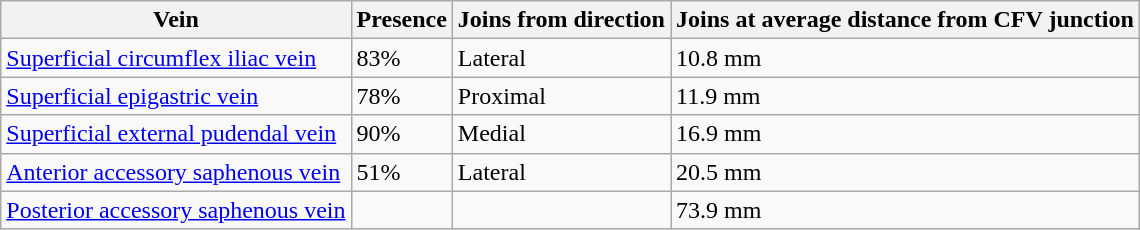<table class="wikitable">
<tr>
<th>Vein</th>
<th>Presence</th>
<th>Joins from direction</th>
<th>Joins at average distance from CFV junction</th>
</tr>
<tr>
<td><a href='#'>Superficial circumflex iliac vein</a></td>
<td>83%</td>
<td>Lateral</td>
<td>10.8 mm</td>
</tr>
<tr>
<td><a href='#'>Superficial epigastric vein</a></td>
<td>78%</td>
<td>Proximal</td>
<td>11.9 mm</td>
</tr>
<tr>
<td><a href='#'>Superficial external pudendal vein</a></td>
<td>90%</td>
<td>Medial</td>
<td>16.9 mm</td>
</tr>
<tr>
<td><a href='#'>Anterior accessory saphenous vein</a></td>
<td>51%</td>
<td>Lateral</td>
<td>20.5 mm</td>
</tr>
<tr>
<td><a href='#'>Posterior accessory saphenous vein</a></td>
<td></td>
<td></td>
<td>73.9 mm</td>
</tr>
</table>
